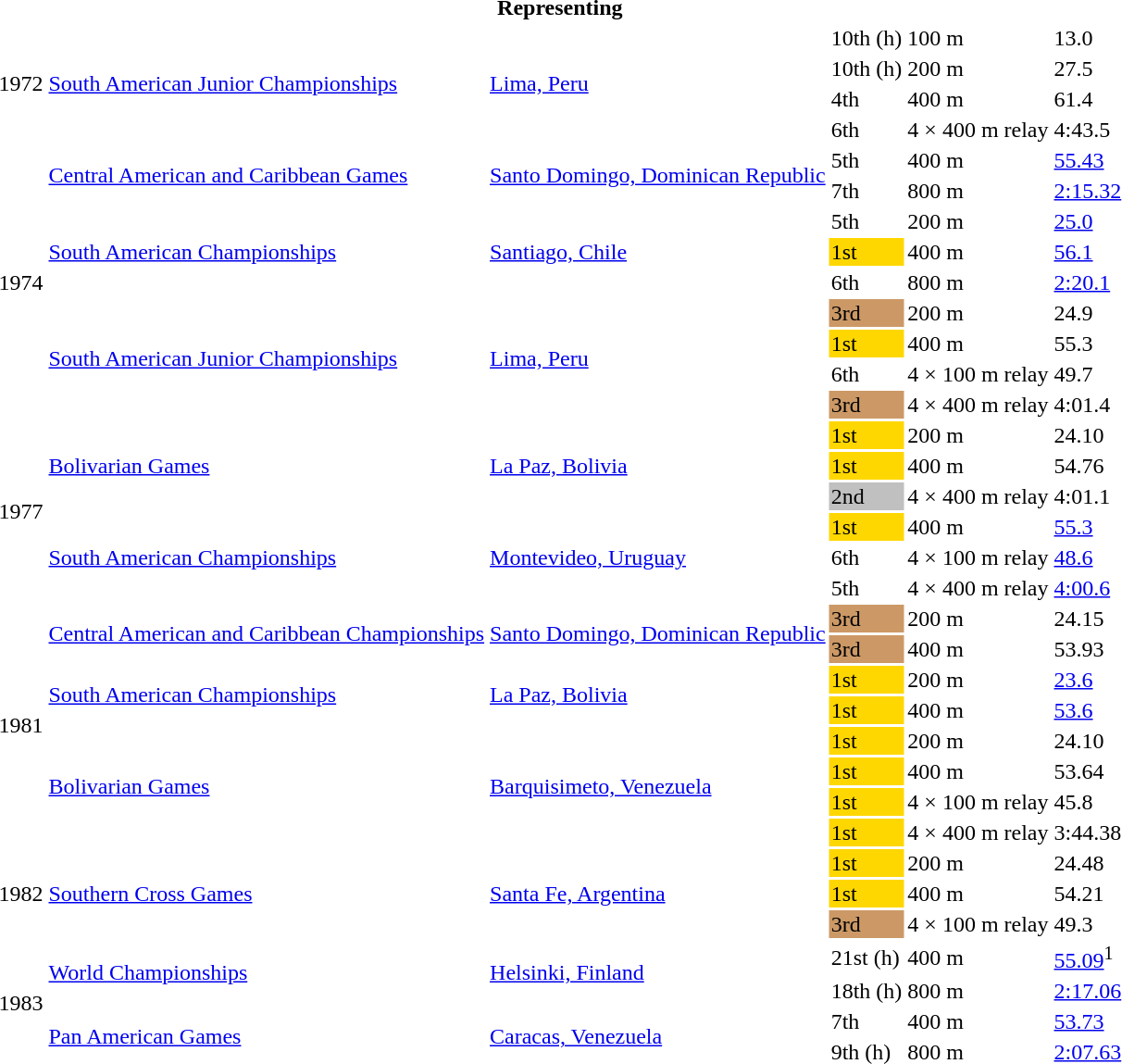<table>
<tr>
<th colspan="6">Representing </th>
</tr>
<tr>
<td rowspan=4>1972</td>
<td rowspan=4><a href='#'>South American Junior Championships</a></td>
<td rowspan=4><a href='#'>Lima, Peru</a></td>
<td>10th (h)</td>
<td>100 m</td>
<td>13.0</td>
</tr>
<tr>
<td>10th (h)</td>
<td>200 m</td>
<td>27.5</td>
</tr>
<tr>
<td>4th</td>
<td>400 m</td>
<td>61.4</td>
</tr>
<tr>
<td>6th</td>
<td>4 × 400 m relay</td>
<td>4:43.5</td>
</tr>
<tr>
<td rowspan=9>1974</td>
<td rowspan=2><a href='#'>Central American and Caribbean Games</a></td>
<td rowspan=2><a href='#'>Santo Domingo, Dominican Republic</a></td>
<td>5th</td>
<td>400 m</td>
<td><a href='#'>55.43</a></td>
</tr>
<tr>
<td>7th</td>
<td>800 m</td>
<td><a href='#'>2:15.32</a></td>
</tr>
<tr>
<td rowspan=3><a href='#'>South American Championships</a></td>
<td rowspan=3><a href='#'>Santiago, Chile</a></td>
<td>5th</td>
<td>200 m</td>
<td><a href='#'>25.0</a></td>
</tr>
<tr>
<td bgcolor=gold>1st</td>
<td>400 m</td>
<td><a href='#'>56.1</a></td>
</tr>
<tr>
<td>6th</td>
<td>800 m</td>
<td><a href='#'>2:20.1</a></td>
</tr>
<tr>
<td rowspan=4><a href='#'>South American Junior Championships</a></td>
<td rowspan=4><a href='#'>Lima, Peru</a></td>
<td bgcolor=cc9966>3rd</td>
<td>200 m</td>
<td>24.9</td>
</tr>
<tr>
<td bgcolor=gold>1st</td>
<td>400 m</td>
<td>55.3</td>
</tr>
<tr>
<td>6th</td>
<td>4 × 100 m relay</td>
<td>49.7</td>
</tr>
<tr>
<td bgcolor=cc9966>3rd</td>
<td>4 × 400 m relay</td>
<td>4:01.4</td>
</tr>
<tr>
<td rowspan=6>1977</td>
<td rowspan=3><a href='#'>Bolivarian Games</a></td>
<td rowspan=3><a href='#'>La Paz, Bolivia</a></td>
<td bgcolor=gold>1st</td>
<td>200 m</td>
<td>24.10</td>
</tr>
<tr>
<td bgcolor=gold>1st</td>
<td>400 m</td>
<td>54.76</td>
</tr>
<tr>
<td bgcolor=silver>2nd</td>
<td>4 × 400 m relay</td>
<td>4:01.1</td>
</tr>
<tr>
<td rowspan=3><a href='#'>South American Championships</a></td>
<td rowspan=3><a href='#'>Montevideo, Uruguay</a></td>
<td bgcolor=gold>1st</td>
<td>400 m</td>
<td><a href='#'>55.3</a></td>
</tr>
<tr>
<td>6th</td>
<td>4 × 100 m relay</td>
<td><a href='#'>48.6</a></td>
</tr>
<tr>
<td>5th</td>
<td>4 × 400 m relay</td>
<td><a href='#'>4:00.6</a></td>
</tr>
<tr>
<td rowspan=8>1981</td>
<td rowspan=2><a href='#'>Central American and Caribbean Championships</a></td>
<td rowspan=2><a href='#'>Santo Domingo, Dominican Republic</a></td>
<td bgcolor=cc9966>3rd</td>
<td>200 m</td>
<td>24.15</td>
</tr>
<tr>
<td bgcolor=cc9966>3rd</td>
<td>400 m</td>
<td>53.93</td>
</tr>
<tr>
<td rowspan=2><a href='#'>South American Championships</a></td>
<td rowspan=2><a href='#'>La Paz, Bolivia</a></td>
<td bgcolor=gold>1st</td>
<td>200 m</td>
<td><a href='#'>23.6</a></td>
</tr>
<tr>
<td bgcolor=gold>1st</td>
<td>400 m</td>
<td><a href='#'>53.6</a></td>
</tr>
<tr>
<td rowspan=4><a href='#'>Bolivarian Games</a></td>
<td rowspan=4><a href='#'>Barquisimeto, Venezuela</a></td>
<td bgcolor=gold>1st</td>
<td>200 m</td>
<td>24.10</td>
</tr>
<tr>
<td bgcolor=gold>1st</td>
<td>400 m</td>
<td>53.64</td>
</tr>
<tr>
<td bgcolor=gold>1st</td>
<td>4 × 100 m relay</td>
<td>45.8</td>
</tr>
<tr>
<td bgcolor=gold>1st</td>
<td>4 × 400 m relay</td>
<td>3:44.38</td>
</tr>
<tr>
<td rowspan=3>1982</td>
<td rowspan=3><a href='#'>Southern Cross Games</a></td>
<td rowspan=3><a href='#'>Santa Fe, Argentina</a></td>
<td bgcolor=gold>1st</td>
<td>200 m</td>
<td>24.48</td>
</tr>
<tr>
<td bgcolor=gold>1st</td>
<td>400 m</td>
<td>54.21</td>
</tr>
<tr>
<td bgcolor=cc9966>3rd</td>
<td>4 × 100 m relay</td>
<td>49.3</td>
</tr>
<tr>
<td rowspan=4>1983</td>
<td rowspan=2><a href='#'>World Championships</a></td>
<td rowspan=2><a href='#'>Helsinki, Finland</a></td>
<td>21st (h)</td>
<td>400 m</td>
<td><a href='#'>55.09</a><sup>1</sup></td>
</tr>
<tr>
<td>18th (h)</td>
<td>800 m</td>
<td><a href='#'>2:17.06</a></td>
</tr>
<tr>
<td rowspan=2><a href='#'>Pan American Games</a></td>
<td rowspan=2><a href='#'>Caracas, Venezuela</a></td>
<td>7th</td>
<td>400 m</td>
<td><a href='#'>53.73</a></td>
</tr>
<tr>
<td>9th (h)</td>
<td>800 m</td>
<td><a href='#'>2:07.63</a></td>
</tr>
</table>
